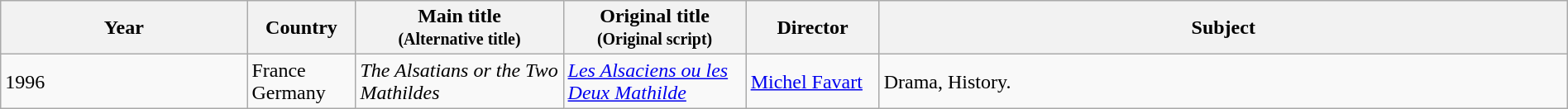<table class="wikitable sortable" style="width:100%;">
<tr>
<th>Year</th>
<th width= 80>Country</th>
<th class="unsortable" style="width:160px;">Main title<br><small>(Alternative title)</small></th>
<th class="unsortable" style="width:140px;">Original title<br><small>(Original script)</small></th>
<th width=100>Director</th>
<th class="unsortable">Subject</th>
</tr>
<tr>
<td>1996</td>
<td>France<br>Germany</td>
<td><em>The Alsatians or the Two Mathildes</em></td>
<td><em><a href='#'>Les Alsaciens ou les Deux Mathilde</a></em></td>
<td><a href='#'>Michel Favart</a></td>
<td>Drama, History.</td>
</tr>
</table>
